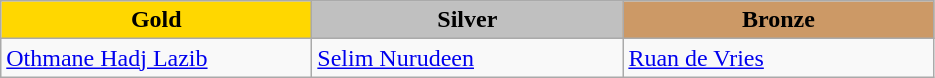<table class="wikitable" style="text-align:left">
<tr align="center">
<td width=200 bgcolor=gold><strong>Gold</strong></td>
<td width=200 bgcolor=silver><strong>Silver</strong></td>
<td width=200 bgcolor=CC9966><strong>Bronze</strong></td>
</tr>
<tr>
<td><a href='#'>Othmane Hadj Lazib</a><br><em></em></td>
<td><a href='#'>Selim Nurudeen</a><br><em></em></td>
<td><a href='#'>Ruan de Vries</a><br><em></em></td>
</tr>
</table>
